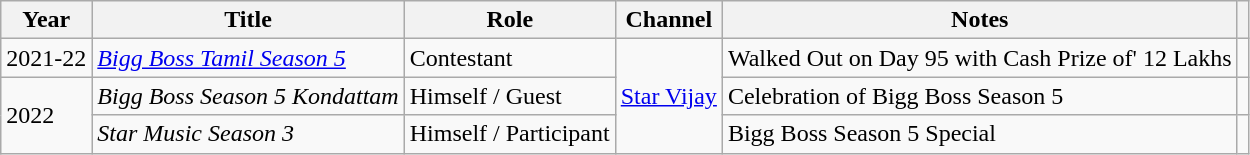<table class="wikitable sortable">
<tr>
<th>Year</th>
<th>Title</th>
<th>Role</th>
<th scope="col" class="unsortable">Channel</th>
<th>Notes</th>
<th scope="col" class="unsortable"></th>
</tr>
<tr>
<td>2021-22</td>
<td><em><a href='#'>Bigg Boss Tamil Season 5</a></em></td>
<td>Contestant</td>
<td rowspan="3"><a href='#'>Star Vijay</a></td>
<td Walked out on Day 95 with a cash prize of 12 lakhs>Walked Out on Day 95 with Cash Prize of' 12 Lakhs</td>
<td></td>
</tr>
<tr>
<td rowspan="2">2022</td>
<td><em>Bigg Boss Season 5 Kondattam</em></td>
<td>Himself / Guest</td>
<td>Celebration of Bigg Boss Season 5</td>
<td></td>
</tr>
<tr>
<td><em>Star Music Season 3</em></td>
<td>Himself / Participant</td>
<td>Bigg Boss Season 5 Special</td>
<td></td>
</tr>
</table>
